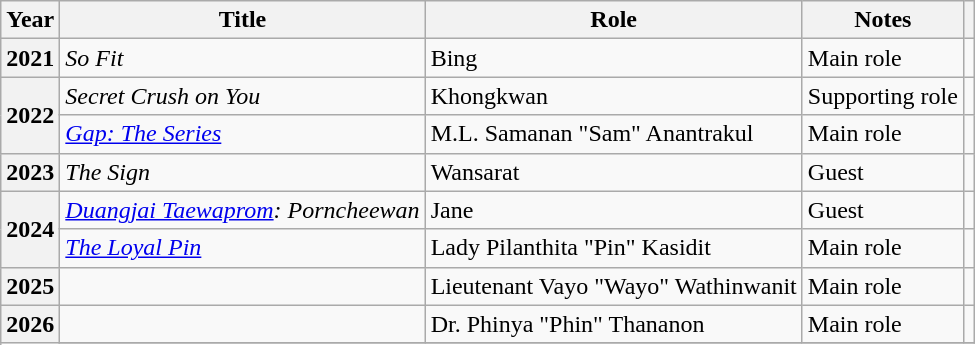<table class="wikitable sortable plainrowheaders">
<tr>
<th scope="col">Year</th>
<th scope="col">Title</th>
<th scope="col">Role</th>
<th scope="col" class="unsortable">Notes</th>
<th scope="col" class="unsortable"></th>
</tr>
<tr>
<th rowspan="1" scope="row">2021</th>
<td><em>So Fit</em></td>
<td>Bing</td>
<td>Main role</td>
<td></td>
</tr>
<tr>
<th rowspan="2" scope="row">2022</th>
<td><em>Secret Crush on You</em></td>
<td>Khongkwan</td>
<td>Supporting role</td>
<td></td>
</tr>
<tr>
<td><em><a href='#'>Gap: The Series</a></em></td>
<td>M.L. Samanan "Sam" Anantrakul</td>
<td>Main role</td>
<td></td>
</tr>
<tr>
<th scope="row">2023</th>
<td><em>The Sign</em></td>
<td>Wansarat</td>
<td>Guest</td>
<td></td>
</tr>
<tr>
<th rowspan="2" scope="row">2024</th>
<td><em><a href='#'>Duangjai Taewaprom</a>: Porncheewan</em></td>
<td>Jane</td>
<td>Guest</td>
<td></td>
</tr>
<tr>
<td><em><a href='#'>The Loyal Pin</a></em></td>
<td>Lady Pilanthita "Pin" Kasidit</td>
<td>Main role</td>
<td></td>
</tr>
<tr>
<th rowspan="1" scope="row">2025</th>
<td></td>
<td>Lieutenant Vayo "Wayo" Wathinwanit</td>
<td>Main role</td>
<td><br></td>
</tr>
<tr>
<th rowspan="2" scope="row">2026</th>
<td></td>
<td>Dr. Phinya "Phin" Thananon</td>
<td>Main role</td>
<td></td>
</tr>
<tr>
</tr>
</table>
